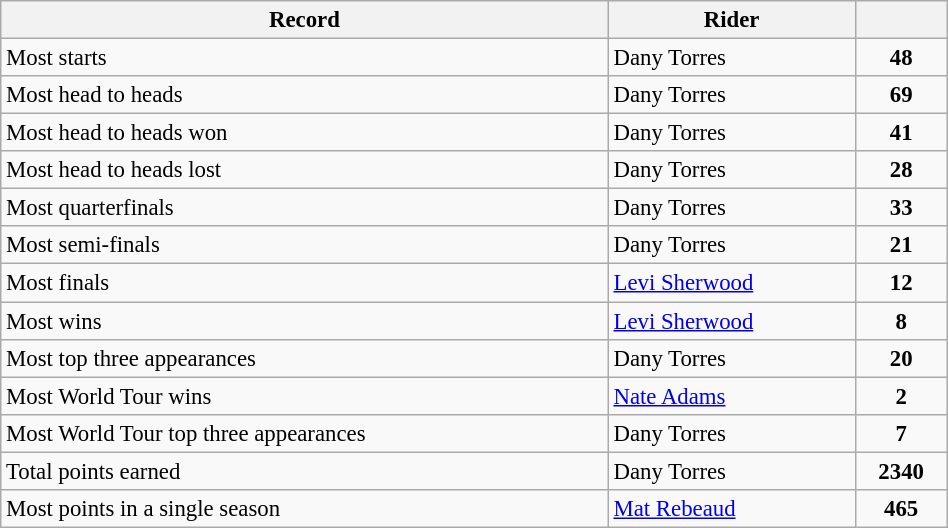<table class="wikitable" style="text-align:left; font-size:95%; width: 50%">
<tr>
<th rowspan=1 align=center>Record</th>
<th rowspan=1 align=center>Rider</th>
<th rowspan=1 align=center></th>
</tr>
<tr>
<td>Most starts</td>
<td> Dany Torres</td>
<td align=center><strong>48</strong></td>
</tr>
<tr>
<td>Most head to heads</td>
<td> Dany Torres</td>
<td align=center><strong>69</strong></td>
</tr>
<tr>
<td>Most head to heads won</td>
<td> Dany Torres</td>
<td align=center><strong>41</strong></td>
</tr>
<tr>
<td>Most head to heads lost</td>
<td> Dany Torres</td>
<td align=center><strong>28</strong></td>
</tr>
<tr>
<td>Most quarterfinals</td>
<td> Dany Torres</td>
<td align=center><strong>33</strong></td>
</tr>
<tr>
<td>Most semi-finals</td>
<td> Dany Torres</td>
<td align=center><strong>21</strong></td>
</tr>
<tr>
<td>Most finals</td>
<td> <a href='#'>Levi Sherwood</a></td>
<td align=center><strong>12</strong></td>
</tr>
<tr>
<td>Most wins</td>
<td> <a href='#'>Levi Sherwood</a></td>
<td align=center><strong>8</strong></td>
</tr>
<tr>
<td>Most top three appearances</td>
<td> Dany Torres</td>
<td align=center><strong>20</strong></td>
</tr>
<tr>
<td>Most World Tour wins</td>
<td> <a href='#'>Nate Adams</a></td>
<td align=center><strong>2</strong></td>
</tr>
<tr>
<td>Most World Tour top three appearances</td>
<td> Dany Torres</td>
<td align=center><strong>7</strong></td>
</tr>
<tr>
<td>Total points earned</td>
<td> Dany Torres</td>
<td align=center><strong>2340</strong></td>
</tr>
<tr>
<td>Most points in a single season</td>
<td> <a href='#'>Mat Rebeaud</a></td>
<td align=center><strong>465</strong></td>
</tr>
</table>
